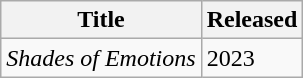<table class="wikitable">
<tr>
<th>Title</th>
<th>Released</th>
</tr>
<tr>
<td><em>Shades of Emotions</em></td>
<td>2023</td>
</tr>
</table>
